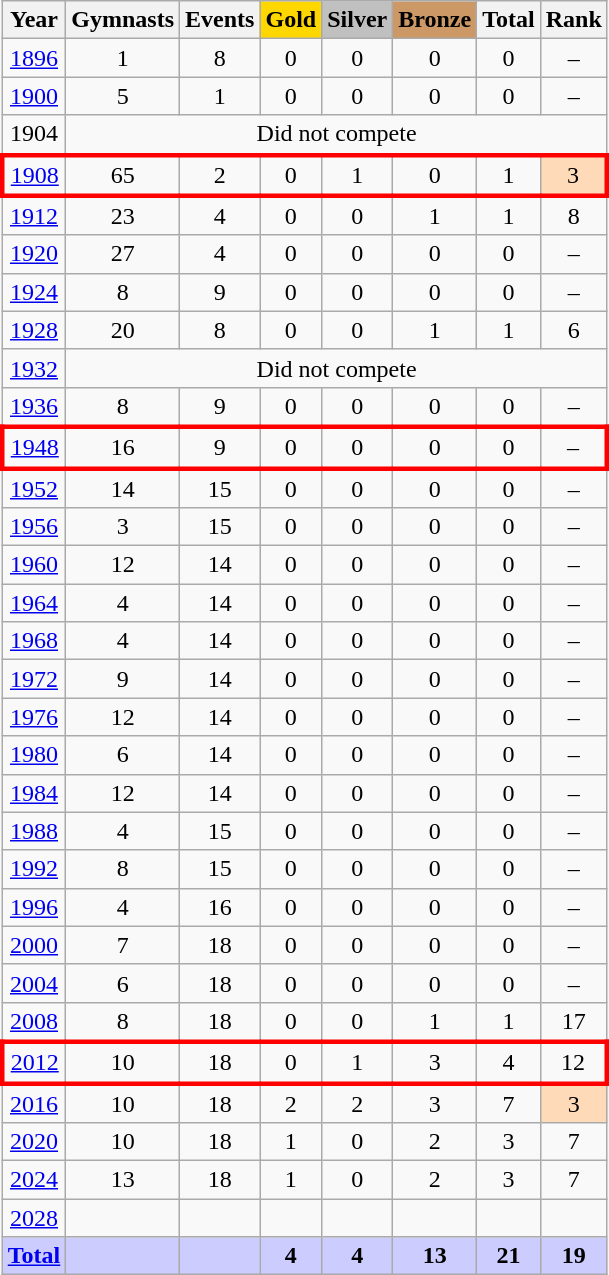<table class="wikitable sortable collapsible collapsed">
<tr>
<th>Year</th>
<th>Gymnasts</th>
<th>Events</th>
<th style="text-align:center; background-color:gold;"><strong>Gold</strong></th>
<th style="text-align:center; background-color:silver;"><strong>Silver</strong></th>
<th style="text-align:center; background-color:#c96;"><strong>Bronze</strong></th>
<th>Total</th>
<th>Rank</th>
</tr>
<tr style="text-align:center">
<td><a href='#'>1896</a></td>
<td>1</td>
<td>8</td>
<td>0</td>
<td>0</td>
<td>0</td>
<td>0</td>
<td>–</td>
</tr>
<tr style="text-align:center">
<td><a href='#'>1900</a></td>
<td>5</td>
<td>1</td>
<td>0</td>
<td>0</td>
<td>0</td>
<td>0</td>
<td>–</td>
</tr>
<tr style="text-align:center">
<td>1904</td>
<td colspan=7>Did not compete</td>
</tr>
<tr style="text-align:center;border: 3px solid red">
<td><a href='#'>1908</a></td>
<td>65</td>
<td>2</td>
<td>0</td>
<td>1</td>
<td>0</td>
<td>1</td>
<td style="background-color:#ffdab9">3</td>
</tr>
<tr style="text-align:center">
<td><a href='#'>1912</a></td>
<td>23</td>
<td>4</td>
<td>0</td>
<td>0</td>
<td>1</td>
<td>1</td>
<td>8</td>
</tr>
<tr style="text-align:center">
<td><a href='#'>1920</a></td>
<td>27</td>
<td>4</td>
<td>0</td>
<td>0</td>
<td>0</td>
<td>0</td>
<td>–</td>
</tr>
<tr style="text-align:center">
<td><a href='#'>1924</a></td>
<td>8</td>
<td>9</td>
<td>0</td>
<td>0</td>
<td>0</td>
<td>0</td>
<td>–</td>
</tr>
<tr style="text-align:center">
<td><a href='#'>1928</a></td>
<td>20</td>
<td>8</td>
<td>0</td>
<td>0</td>
<td>1</td>
<td>1</td>
<td>6</td>
</tr>
<tr style="text-align:center">
<td><a href='#'>1932</a></td>
<td colspan=7>Did not compete</td>
</tr>
<tr style="text-align:center">
<td><a href='#'>1936</a></td>
<td>8</td>
<td>9</td>
<td>0</td>
<td>0</td>
<td>0</td>
<td>0</td>
<td>–</td>
</tr>
<tr style="text-align:center;border: 3px solid red">
<td><a href='#'>1948</a></td>
<td>16</td>
<td>9</td>
<td>0</td>
<td>0</td>
<td>0</td>
<td>0</td>
<td>–</td>
</tr>
<tr style="text-align:center">
<td><a href='#'>1952</a></td>
<td>14</td>
<td>15</td>
<td>0</td>
<td>0</td>
<td>0</td>
<td>0</td>
<td>–</td>
</tr>
<tr style="text-align:center">
<td><a href='#'>1956</a></td>
<td>3</td>
<td>15</td>
<td>0</td>
<td>0</td>
<td>0</td>
<td>0</td>
<td>–</td>
</tr>
<tr style="text-align:center">
<td><a href='#'>1960</a></td>
<td>12</td>
<td>14</td>
<td>0</td>
<td>0</td>
<td>0</td>
<td>0</td>
<td>–</td>
</tr>
<tr style="text-align:center">
<td><a href='#'>1964</a></td>
<td>4</td>
<td>14</td>
<td>0</td>
<td>0</td>
<td>0</td>
<td>0</td>
<td>–</td>
</tr>
<tr style="text-align:center">
<td><a href='#'>1968</a></td>
<td>4</td>
<td>14</td>
<td>0</td>
<td>0</td>
<td>0</td>
<td>0</td>
<td>–</td>
</tr>
<tr style="text-align:center">
<td><a href='#'>1972</a></td>
<td>9</td>
<td>14</td>
<td>0</td>
<td>0</td>
<td>0</td>
<td>0</td>
<td>–</td>
</tr>
<tr style="text-align:center">
<td><a href='#'>1976</a></td>
<td>12</td>
<td>14</td>
<td>0</td>
<td>0</td>
<td>0</td>
<td>0</td>
<td>–</td>
</tr>
<tr style="text-align:center">
<td><a href='#'>1980</a></td>
<td>6</td>
<td>14</td>
<td>0</td>
<td>0</td>
<td>0</td>
<td>0</td>
<td>–</td>
</tr>
<tr style="text-align:center">
<td><a href='#'>1984</a></td>
<td>12</td>
<td>14</td>
<td>0</td>
<td>0</td>
<td>0</td>
<td>0</td>
<td>–</td>
</tr>
<tr style="text-align:center">
<td><a href='#'>1988</a></td>
<td>4</td>
<td>15</td>
<td>0</td>
<td>0</td>
<td>0</td>
<td>0</td>
<td>–</td>
</tr>
<tr style="text-align:center">
<td><a href='#'>1992</a></td>
<td>8</td>
<td>15</td>
<td>0</td>
<td>0</td>
<td>0</td>
<td>0</td>
<td>–</td>
</tr>
<tr style="text-align:center">
<td><a href='#'>1996</a></td>
<td>4</td>
<td>16</td>
<td>0</td>
<td>0</td>
<td>0</td>
<td>0</td>
<td>–</td>
</tr>
<tr style="text-align:center">
<td><a href='#'>2000</a></td>
<td>7</td>
<td>18</td>
<td>0</td>
<td>0</td>
<td>0</td>
<td>0</td>
<td>–</td>
</tr>
<tr style="text-align:center">
<td><a href='#'>2004</a></td>
<td>6</td>
<td>18</td>
<td>0</td>
<td>0</td>
<td>0</td>
<td>0</td>
<td>–</td>
</tr>
<tr style="text-align:center">
<td><a href='#'>2008</a></td>
<td>8</td>
<td>18</td>
<td>0</td>
<td>0</td>
<td>1</td>
<td>1</td>
<td>17</td>
</tr>
<tr style="text-align:center;border: 3px solid red">
<td><a href='#'>2012</a></td>
<td>10</td>
<td>18</td>
<td>0</td>
<td>1</td>
<td>3</td>
<td>4</td>
<td>12</td>
</tr>
<tr style="text-align:center">
<td><a href='#'>2016</a></td>
<td>10</td>
<td>18</td>
<td>2</td>
<td>2</td>
<td>3</td>
<td>7</td>
<td style="background-color:#ffdab9">3</td>
</tr>
<tr style="text-align:center">
<td><a href='#'>2020</a></td>
<td>10</td>
<td>18</td>
<td>1</td>
<td>0</td>
<td>2</td>
<td>3</td>
<td>7</td>
</tr>
<tr style="text-align:center">
<td><a href='#'>2024</a></td>
<td>13</td>
<td>18</td>
<td>1</td>
<td>0</td>
<td>2</td>
<td>3</td>
<td>7</td>
</tr>
<tr style="text-align:center">
<td><a href='#'>2028</a></td>
<td></td>
<td></td>
<td></td>
<td></td>
<td></td>
<td></td>
<td></td>
</tr>
<tr style="text-align:center; background-color:#ccf;">
<td><strong><a href='#'>Total</a></strong></td>
<td></td>
<td></td>
<td><strong>4</strong></td>
<td><strong>4</strong></td>
<td><strong>13</strong></td>
<td><strong>21</strong></td>
<td><strong>19</strong></td>
</tr>
</table>
